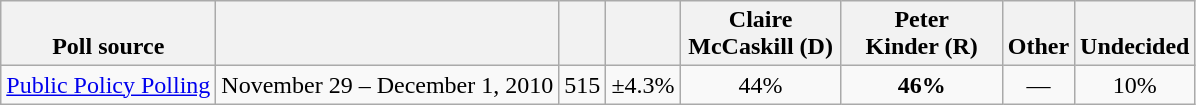<table class="wikitable" style="text-align:center">
<tr valign= bottom>
<th>Poll source</th>
<th></th>
<th></th>
<th></th>
<th style="width:100px;">Claire<br>McCaskill (D)</th>
<th style="width:100px;">Peter<br>Kinder (R)</th>
<th>Other</th>
<th>Undecided</th>
</tr>
<tr>
<td align=left><a href='#'>Public Policy Polling</a></td>
<td>November 29 – December 1, 2010</td>
<td>515</td>
<td>±4.3%</td>
<td>44%</td>
<td><strong>46%</strong></td>
<td>—</td>
<td>10%</td>
</tr>
</table>
